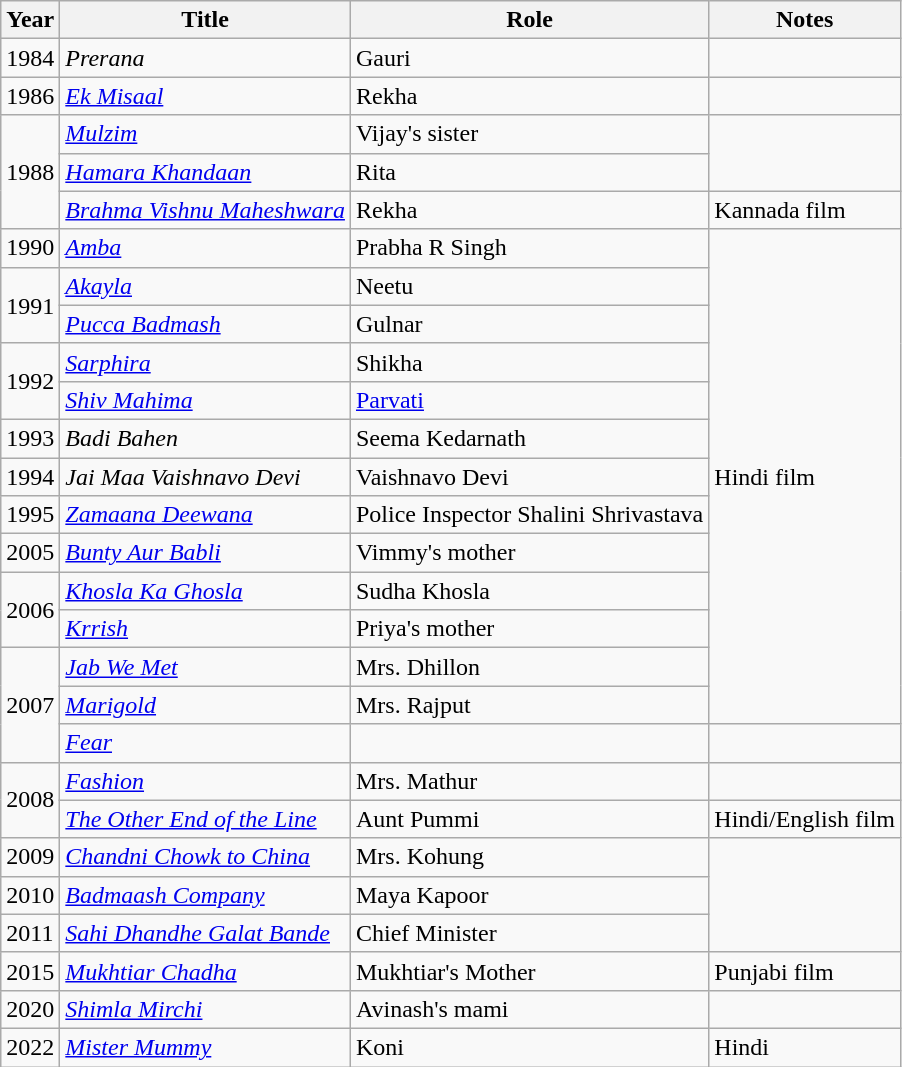<table class="wikitable plainrowheaders sortable">
<tr>
<th scope="col">Year</th>
<th scope="col">Title</th>
<th scope="col">Role</th>
<th scope="col">Notes</th>
</tr>
<tr>
<td>1984</td>
<td><em>Prerana</em></td>
<td>Gauri</td>
<td></td>
</tr>
<tr>
<td>1986</td>
<td><em><a href='#'>Ek Misaal</a></em></td>
<td>Rekha</td>
<td></td>
</tr>
<tr>
<td rowspan="3">1988</td>
<td><em><a href='#'>Mulzim</a></em></td>
<td>Vijay's sister</td>
<td Rowspan="2"></td>
</tr>
<tr>
<td><em><a href='#'>Hamara Khandaan</a></em></td>
<td>Rita</td>
</tr>
<tr>
<td><em><a href='#'>Brahma Vishnu Maheshwara</a></em></td>
<td>Rekha</td>
<td>Kannada film</td>
</tr>
<tr>
<td>1990</td>
<td><em><a href='#'>Amba</a></em></td>
<td>Prabha R Singh</td>
<td rowspan="13">Hindi film</td>
</tr>
<tr>
<td rowspan="2">1991</td>
<td><em><a href='#'>Akayla</a></em></td>
<td>Neetu</td>
</tr>
<tr>
<td><em><a href='#'>Pucca Badmash</a></em></td>
<td>Gulnar</td>
</tr>
<tr>
<td Rowspan="2">1992</td>
<td><em><a href='#'>Sarphira</a></em></td>
<td>Shikha</td>
</tr>
<tr>
<td><em><a href='#'>Shiv Mahima</a></em></td>
<td><a href='#'>Parvati</a></td>
</tr>
<tr>
<td>1993</td>
<td><em>Badi Bahen</em></td>
<td>Seema Kedarnath</td>
</tr>
<tr>
<td>1994</td>
<td><em>Jai Maa Vaishnavo Devi</em></td>
<td>Vaishnavo  Devi</td>
</tr>
<tr>
<td>1995</td>
<td><em><a href='#'>Zamaana Deewana</a></em></td>
<td>Police Inspector Shalini Shrivastava</td>
</tr>
<tr>
<td>2005</td>
<td><em><a href='#'>Bunty Aur Babli</a></em></td>
<td>Vimmy's mother</td>
</tr>
<tr>
<td rowspan="2">2006</td>
<td><em><a href='#'>Khosla Ka Ghosla</a></em></td>
<td>Sudha Khosla</td>
</tr>
<tr>
<td><em><a href='#'>Krrish</a></em></td>
<td>Priya's mother</td>
</tr>
<tr>
<td rowspan="3">2007</td>
<td><em><a href='#'>Jab We Met</a></em></td>
<td>Mrs. Dhillon</td>
</tr>
<tr>
<td><em><a href='#'>Marigold</a></em></td>
<td>Mrs. Rajput</td>
</tr>
<tr>
<td><em><a href='#'>Fear</a></em></td>
<td></td>
</tr>
<tr>
<td rowspan="2">2008</td>
<td><em><a href='#'>Fashion</a></em></td>
<td>Mrs. Mathur</td>
<td></td>
</tr>
<tr>
<td><em><a href='#'>The Other End of the Line</a></em></td>
<td>Aunt Pummi</td>
<td>Hindi/English film</td>
</tr>
<tr>
<td>2009</td>
<td><em><a href='#'>Chandni Chowk to China</a></em></td>
<td>Mrs. Kohung</td>
<td Rowspan="3"></td>
</tr>
<tr>
<td>2010</td>
<td><em><a href='#'>Badmaash Company</a></em></td>
<td>Maya Kapoor</td>
</tr>
<tr>
<td>2011</td>
<td><em><a href='#'>Sahi Dhandhe Galat Bande</a></em></td>
<td>Chief Minister</td>
</tr>
<tr>
<td>2015</td>
<td><em><a href='#'>Mukhtiar Chadha</a></em></td>
<td>Mukhtiar's Mother</td>
<td>Punjabi film</td>
</tr>
<tr>
<td>2020</td>
<td><em><a href='#'>Shimla Mirchi</a></em></td>
<td>Avinash's mami</td>
<td></td>
</tr>
<tr>
<td>2022</td>
<td><em><a href='#'>Mister Mummy</a></em></td>
<td>Koni</td>
<td>Hindi</td>
</tr>
</table>
